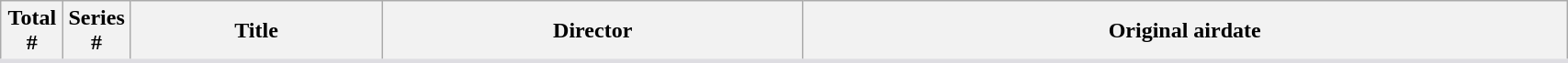<table class="wikitable plainrowheaders" style="background: White; border-bottom: 3px solid #dedde2; width:90%">
<tr>
<th width="4%">Total<br>#</th>
<th width="4%">Series<br>#</th>
<th>Title</th>
<th>Director</th>
<th>Original airdate<br>









</th>
</tr>
</table>
